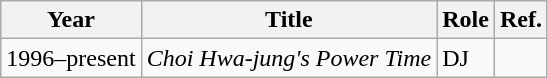<table class="wikitable">
<tr>
<th>Year</th>
<th>Title</th>
<th>Role</th>
<th>Ref.</th>
</tr>
<tr>
<td>1996–present</td>
<td><em>Choi Hwa-jung's Power Time</em></td>
<td>DJ</td>
<td></td>
</tr>
</table>
